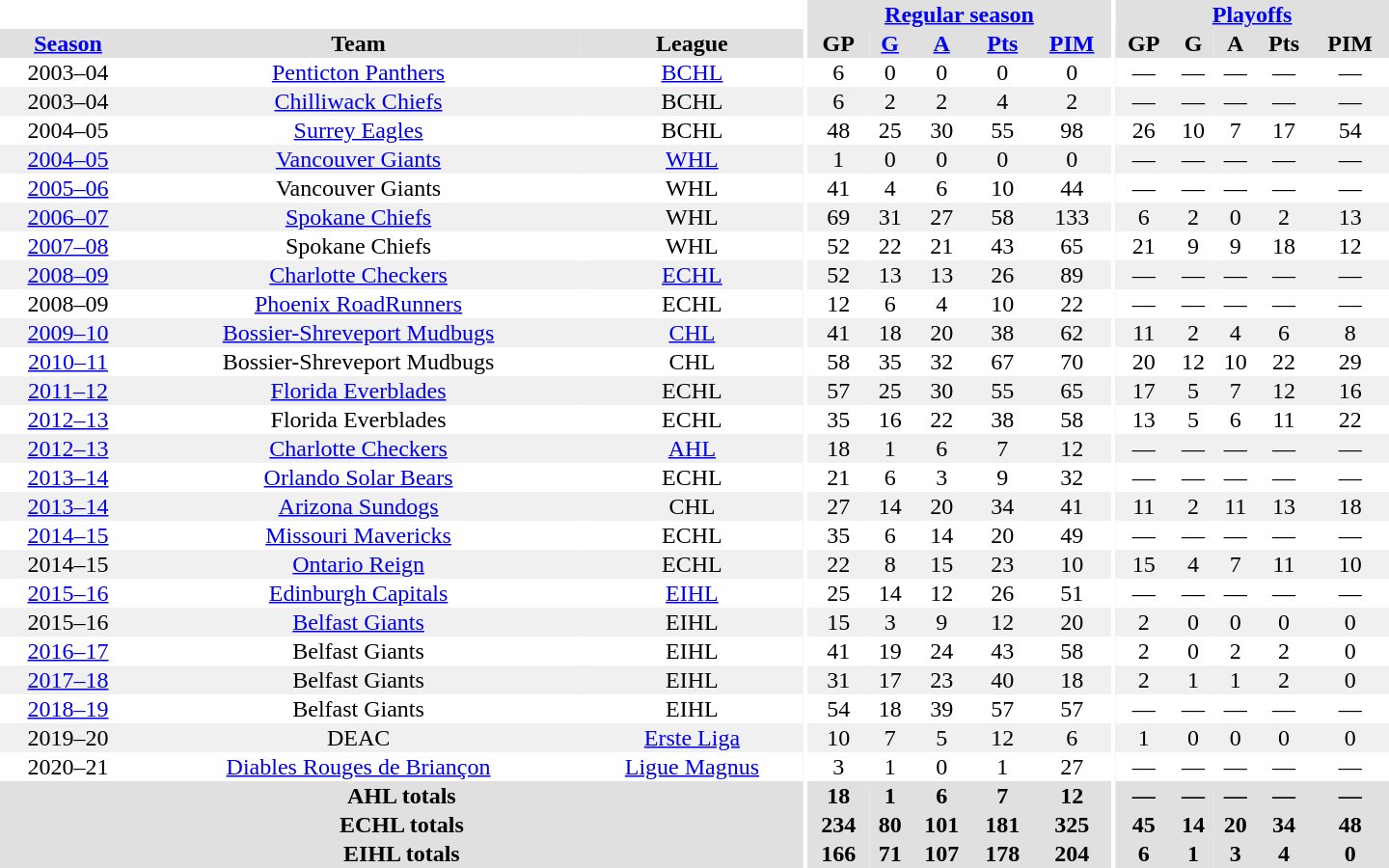<table border="0" cellpadding="1" cellspacing="0" style="text-align:center; width:60em">
<tr bgcolor="#e0e0e0">
<th colspan="3" bgcolor="#ffffff"></th>
<th rowspan="99" bgcolor="#ffffff"></th>
<th colspan="5"><a href='#'>Regular season</a></th>
<th rowspan="99" bgcolor="#ffffff"></th>
<th colspan="5"><a href='#'>Playoffs</a></th>
</tr>
<tr bgcolor="#e0e0e0">
<th><a href='#'>Season</a></th>
<th>Team</th>
<th>League</th>
<th>GP</th>
<th><a href='#'>G</a></th>
<th><a href='#'>A</a></th>
<th><a href='#'>Pts</a></th>
<th><a href='#'>PIM</a></th>
<th>GP</th>
<th>G</th>
<th>A</th>
<th>Pts</th>
<th>PIM</th>
</tr>
<tr>
<td>2003–04</td>
<td><a href='#'>Penticton Panthers</a></td>
<td><a href='#'>BCHL</a></td>
<td>6</td>
<td>0</td>
<td>0</td>
<td>0</td>
<td>0</td>
<td>—</td>
<td>—</td>
<td>—</td>
<td>—</td>
<td>—</td>
</tr>
<tr bgcolor="#f0f0f0">
<td>2003–04</td>
<td><a href='#'>Chilliwack Chiefs</a></td>
<td>BCHL</td>
<td>6</td>
<td>2</td>
<td>2</td>
<td>4</td>
<td>2</td>
<td>—</td>
<td>—</td>
<td>—</td>
<td>—</td>
<td>—</td>
</tr>
<tr>
<td>2004–05</td>
<td><a href='#'>Surrey Eagles</a></td>
<td>BCHL</td>
<td>48</td>
<td>25</td>
<td>30</td>
<td>55</td>
<td>98</td>
<td>26</td>
<td>10</td>
<td>7</td>
<td>17</td>
<td>54</td>
</tr>
<tr bgcolor="#f0f0f0">
<td><a href='#'>2004–05</a></td>
<td><a href='#'>Vancouver Giants</a></td>
<td><a href='#'>WHL</a></td>
<td>1</td>
<td>0</td>
<td>0</td>
<td>0</td>
<td>0</td>
<td>—</td>
<td>—</td>
<td>—</td>
<td>—</td>
<td>—</td>
</tr>
<tr>
<td><a href='#'>2005–06</a></td>
<td>Vancouver Giants</td>
<td>WHL</td>
<td>41</td>
<td>4</td>
<td>6</td>
<td>10</td>
<td>44</td>
<td>—</td>
<td>—</td>
<td>—</td>
<td>—</td>
<td>—</td>
</tr>
<tr bgcolor="#f0f0f0">
<td><a href='#'>2006–07</a></td>
<td><a href='#'>Spokane Chiefs</a></td>
<td>WHL</td>
<td>69</td>
<td>31</td>
<td>27</td>
<td>58</td>
<td>133</td>
<td>6</td>
<td>2</td>
<td>0</td>
<td>2</td>
<td>13</td>
</tr>
<tr>
<td><a href='#'>2007–08</a></td>
<td>Spokane Chiefs</td>
<td>WHL</td>
<td>52</td>
<td>22</td>
<td>21</td>
<td>43</td>
<td>65</td>
<td>21</td>
<td>9</td>
<td>9</td>
<td>18</td>
<td>12</td>
</tr>
<tr bgcolor="#f0f0f0">
<td><a href='#'>2008–09</a></td>
<td><a href='#'>Charlotte Checkers</a></td>
<td><a href='#'>ECHL</a></td>
<td>52</td>
<td>13</td>
<td>13</td>
<td>26</td>
<td>89</td>
<td>—</td>
<td>—</td>
<td>—</td>
<td>—</td>
<td>—</td>
</tr>
<tr>
<td>2008–09</td>
<td><a href='#'>Phoenix RoadRunners</a></td>
<td>ECHL</td>
<td>12</td>
<td>6</td>
<td>4</td>
<td>10</td>
<td>22</td>
<td>—</td>
<td>—</td>
<td>—</td>
<td>—</td>
<td>—</td>
</tr>
<tr bgcolor="#f0f0f0">
<td><a href='#'>2009–10</a></td>
<td><a href='#'>Bossier-Shreveport Mudbugs</a></td>
<td><a href='#'>CHL</a></td>
<td>41</td>
<td>18</td>
<td>20</td>
<td>38</td>
<td>62</td>
<td>11</td>
<td>2</td>
<td>4</td>
<td>6</td>
<td>8</td>
</tr>
<tr>
<td><a href='#'>2010–11</a></td>
<td>Bossier-Shreveport Mudbugs</td>
<td>CHL</td>
<td>58</td>
<td>35</td>
<td>32</td>
<td>67</td>
<td>70</td>
<td>20</td>
<td>12</td>
<td>10</td>
<td>22</td>
<td>29</td>
</tr>
<tr bgcolor="#f0f0f0">
<td><a href='#'>2011–12</a></td>
<td><a href='#'>Florida Everblades</a></td>
<td>ECHL</td>
<td>57</td>
<td>25</td>
<td>30</td>
<td>55</td>
<td>65</td>
<td>17</td>
<td>5</td>
<td>7</td>
<td>12</td>
<td>16</td>
</tr>
<tr>
<td><a href='#'>2012–13</a></td>
<td>Florida Everblades</td>
<td>ECHL</td>
<td>35</td>
<td>16</td>
<td>22</td>
<td>38</td>
<td>58</td>
<td>13</td>
<td>5</td>
<td>6</td>
<td>11</td>
<td>22</td>
</tr>
<tr bgcolor="#f0f0f0">
<td><a href='#'>2012–13</a></td>
<td><a href='#'>Charlotte Checkers</a></td>
<td><a href='#'>AHL</a></td>
<td>18</td>
<td>1</td>
<td>6</td>
<td>7</td>
<td>12</td>
<td>—</td>
<td>—</td>
<td>—</td>
<td>—</td>
<td>—</td>
</tr>
<tr>
<td><a href='#'>2013–14</a></td>
<td><a href='#'>Orlando Solar Bears</a></td>
<td>ECHL</td>
<td>21</td>
<td>6</td>
<td>3</td>
<td>9</td>
<td>32</td>
<td>—</td>
<td>—</td>
<td>—</td>
<td>—</td>
<td>—</td>
</tr>
<tr bgcolor="#f0f0f0">
<td><a href='#'>2013–14</a></td>
<td><a href='#'>Arizona Sundogs</a></td>
<td>CHL</td>
<td>27</td>
<td>14</td>
<td>20</td>
<td>34</td>
<td>41</td>
<td>11</td>
<td>2</td>
<td>11</td>
<td>13</td>
<td>18</td>
</tr>
<tr>
<td><a href='#'>2014–15</a></td>
<td><a href='#'>Missouri Mavericks</a></td>
<td>ECHL</td>
<td>35</td>
<td>6</td>
<td>14</td>
<td>20</td>
<td>49</td>
<td>—</td>
<td>—</td>
<td>—</td>
<td>—</td>
<td>—</td>
</tr>
<tr bgcolor="#f0f0f0">
<td>2014–15</td>
<td><a href='#'>Ontario Reign</a></td>
<td>ECHL</td>
<td>22</td>
<td>8</td>
<td>15</td>
<td>23</td>
<td>10</td>
<td>15</td>
<td>4</td>
<td>7</td>
<td>11</td>
<td>10</td>
</tr>
<tr>
<td><a href='#'>2015–16</a></td>
<td><a href='#'>Edinburgh Capitals</a></td>
<td><a href='#'>EIHL</a></td>
<td>25</td>
<td>14</td>
<td>12</td>
<td>26</td>
<td>51</td>
<td>—</td>
<td>—</td>
<td>—</td>
<td>—</td>
<td>—</td>
</tr>
<tr>
</tr>
<tr bgcolor="#f0f0f0">
<td>2015–16</td>
<td><a href='#'>Belfast Giants</a></td>
<td>EIHL</td>
<td>15</td>
<td>3</td>
<td>9</td>
<td>12</td>
<td>20</td>
<td>2</td>
<td>0</td>
<td>0</td>
<td>0</td>
<td>0</td>
</tr>
<tr>
<td><a href='#'>2016–17</a></td>
<td>Belfast Giants</td>
<td>EIHL</td>
<td>41</td>
<td>19</td>
<td>24</td>
<td>43</td>
<td>58</td>
<td>2</td>
<td>0</td>
<td>2</td>
<td>2</td>
<td>0</td>
</tr>
<tr>
</tr>
<tr bgcolor="#f0f0f0">
<td><a href='#'>2017–18</a></td>
<td>Belfast Giants</td>
<td>EIHL</td>
<td>31</td>
<td>17</td>
<td>23</td>
<td>40</td>
<td>18</td>
<td>2</td>
<td>1</td>
<td>1</td>
<td>2</td>
<td>0</td>
</tr>
<tr>
<td><a href='#'>2018–19</a></td>
<td>Belfast Giants</td>
<td>EIHL</td>
<td>54</td>
<td>18</td>
<td>39</td>
<td>57</td>
<td>57</td>
<td>—</td>
<td>—</td>
<td>—</td>
<td>—</td>
<td>—</td>
</tr>
<tr>
</tr>
<tr bgcolor="#f0f0f0">
<td>2019–20</td>
<td>DEAC</td>
<td><a href='#'>Erste Liga</a></td>
<td>10</td>
<td>7</td>
<td>5</td>
<td>12</td>
<td>6</td>
<td>1</td>
<td>0</td>
<td>0</td>
<td>0</td>
<td>0</td>
</tr>
<tr>
<td>2020–21</td>
<td><a href='#'>Diables Rouges de Briançon</a></td>
<td><a href='#'>Ligue Magnus</a></td>
<td>3</td>
<td>1</td>
<td>0</td>
<td>1</td>
<td>27</td>
<td>—</td>
<td>—</td>
<td>—</td>
<td>—</td>
<td>—</td>
</tr>
<tr ALIGN="center" bgcolor="#e0e0e0">
<th colspan="3">AHL totals</th>
<th>18</th>
<th>1</th>
<th>6</th>
<th>7</th>
<th>12</th>
<th>—</th>
<th>—</th>
<th>—</th>
<th>—</th>
<th>—</th>
</tr>
<tr ALIGN="center" bgcolor="#e0e0e0">
<th colspan="3">ECHL totals</th>
<th>234</th>
<th>80</th>
<th>101</th>
<th>181</th>
<th>325</th>
<th>45</th>
<th>14</th>
<th>20</th>
<th>34</th>
<th>48</th>
</tr>
<tr ALIGN="center" bgcolor="#e0e0e0">
<th colspan="3">EIHL totals</th>
<th>166</th>
<th>71</th>
<th>107</th>
<th>178</th>
<th>204</th>
<th>6</th>
<th>1</th>
<th>3</th>
<th>4</th>
<th>0</th>
</tr>
</table>
